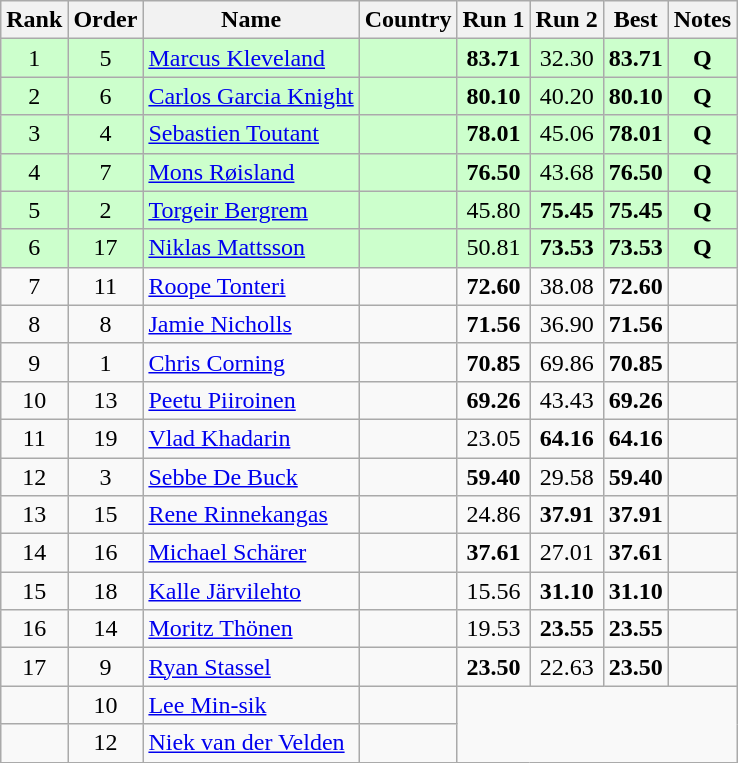<table class="wikitable sortable" style="text-align:center">
<tr>
<th>Rank</th>
<th>Order</th>
<th>Name</th>
<th>Country</th>
<th>Run 1</th>
<th>Run 2</th>
<th>Best</th>
<th>Notes</th>
</tr>
<tr bgcolor=#ccffcc>
<td>1</td>
<td>5</td>
<td align=left><a href='#'>Marcus Kleveland</a></td>
<td align=left></td>
<td><strong>83.71</strong></td>
<td>32.30</td>
<td><strong>83.71</strong></td>
<td><strong>Q</strong></td>
</tr>
<tr bgcolor=#ccffcc>
<td>2</td>
<td>6</td>
<td align=left><a href='#'>Carlos Garcia Knight</a></td>
<td align=left></td>
<td><strong>80.10</strong></td>
<td>40.20</td>
<td><strong>80.10</strong></td>
<td><strong>Q</strong></td>
</tr>
<tr bgcolor=#ccffcc>
<td>3</td>
<td>4</td>
<td align=left><a href='#'>Sebastien Toutant</a></td>
<td align=left></td>
<td><strong>78.01</strong></td>
<td>45.06</td>
<td><strong>78.01</strong></td>
<td><strong>Q</strong></td>
</tr>
<tr bgcolor=#ccffcc>
<td>4</td>
<td>7</td>
<td align=left><a href='#'>Mons Røisland</a></td>
<td align=left></td>
<td><strong>76.50</strong></td>
<td>43.68</td>
<td><strong>76.50</strong></td>
<td><strong>Q</strong></td>
</tr>
<tr bgcolor=#ccffcc>
<td>5</td>
<td>2</td>
<td align=left><a href='#'>Torgeir Bergrem</a></td>
<td align=left></td>
<td>45.80</td>
<td><strong>75.45</strong></td>
<td><strong>75.45</strong></td>
<td><strong>Q</strong></td>
</tr>
<tr bgcolor=#ccffcc>
<td>6</td>
<td>17</td>
<td align=left><a href='#'>Niklas Mattsson</a></td>
<td align=left></td>
<td>50.81</td>
<td><strong>73.53</strong></td>
<td><strong>73.53</strong></td>
<td><strong>Q</strong></td>
</tr>
<tr>
<td>7</td>
<td>11</td>
<td align=left><a href='#'>Roope Tonteri</a></td>
<td align=left></td>
<td><strong>72.60</strong></td>
<td>38.08</td>
<td><strong>72.60</strong></td>
<td></td>
</tr>
<tr>
<td>8</td>
<td>8</td>
<td align=left><a href='#'>Jamie Nicholls</a></td>
<td align=left></td>
<td><strong>71.56</strong></td>
<td>36.90</td>
<td><strong>71.56</strong></td>
<td></td>
</tr>
<tr>
<td>9</td>
<td>1</td>
<td align=left><a href='#'>Chris Corning</a></td>
<td align=left></td>
<td><strong>70.85</strong></td>
<td>69.86</td>
<td><strong>70.85</strong></td>
<td></td>
</tr>
<tr>
<td>10</td>
<td>13</td>
<td align=left><a href='#'>Peetu Piiroinen</a></td>
<td align=left></td>
<td><strong>69.26</strong></td>
<td>43.43</td>
<td><strong>69.26</strong></td>
<td></td>
</tr>
<tr>
<td>11</td>
<td>19</td>
<td align=left><a href='#'>Vlad Khadarin</a></td>
<td align=left></td>
<td>23.05</td>
<td><strong>64.16</strong></td>
<td><strong>64.16</strong></td>
<td></td>
</tr>
<tr>
<td>12</td>
<td>3</td>
<td align=left><a href='#'>Sebbe De Buck</a></td>
<td align=left></td>
<td><strong>59.40</strong></td>
<td>29.58</td>
<td><strong>59.40</strong></td>
<td></td>
</tr>
<tr>
<td>13</td>
<td>15</td>
<td align=left><a href='#'>Rene Rinnekangas</a></td>
<td align=left></td>
<td>24.86</td>
<td><strong>37.91</strong></td>
<td><strong>37.91</strong></td>
<td></td>
</tr>
<tr>
<td>14</td>
<td>16</td>
<td align=left><a href='#'>Michael Schärer</a></td>
<td align=left></td>
<td><strong>37.61</strong></td>
<td>27.01</td>
<td><strong>37.61</strong></td>
<td></td>
</tr>
<tr>
<td>15</td>
<td>18</td>
<td align=left><a href='#'>Kalle Järvilehto</a></td>
<td align=left></td>
<td>15.56</td>
<td><strong>31.10</strong></td>
<td><strong>31.10</strong></td>
<td></td>
</tr>
<tr>
<td>16</td>
<td>14</td>
<td align=left><a href='#'>Moritz Thönen</a></td>
<td align=left></td>
<td>19.53</td>
<td><strong>23.55</strong></td>
<td><strong>23.55</strong></td>
<td></td>
</tr>
<tr>
<td>17</td>
<td>9</td>
<td align=left><a href='#'>Ryan Stassel</a></td>
<td align=left></td>
<td><strong>23.50</strong></td>
<td>22.63</td>
<td><strong>23.50</strong></td>
<td></td>
</tr>
<tr>
<td></td>
<td>10</td>
<td align=left><a href='#'>Lee Min-sik</a></td>
<td align=left></td>
<td colspan=4 rowspan=2></td>
</tr>
<tr>
<td></td>
<td>12</td>
<td align=left><a href='#'>Niek van der Velden</a></td>
<td align=left></td>
</tr>
</table>
